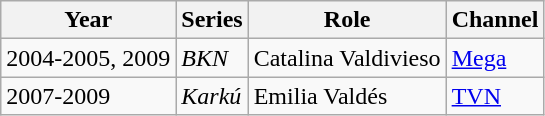<table class="wikitable">
<tr>
<th>Year</th>
<th>Series</th>
<th>Role</th>
<th>Channel</th>
</tr>
<tr>
<td>2004-2005, 2009</td>
<td><em>BKN</em></td>
<td>Catalina Valdivieso</td>
<td><a href='#'>Mega</a></td>
</tr>
<tr>
<td>2007-2009</td>
<td><em>Karkú</em></td>
<td>Emilia Valdés</td>
<td><a href='#'>TVN</a></td>
</tr>
</table>
